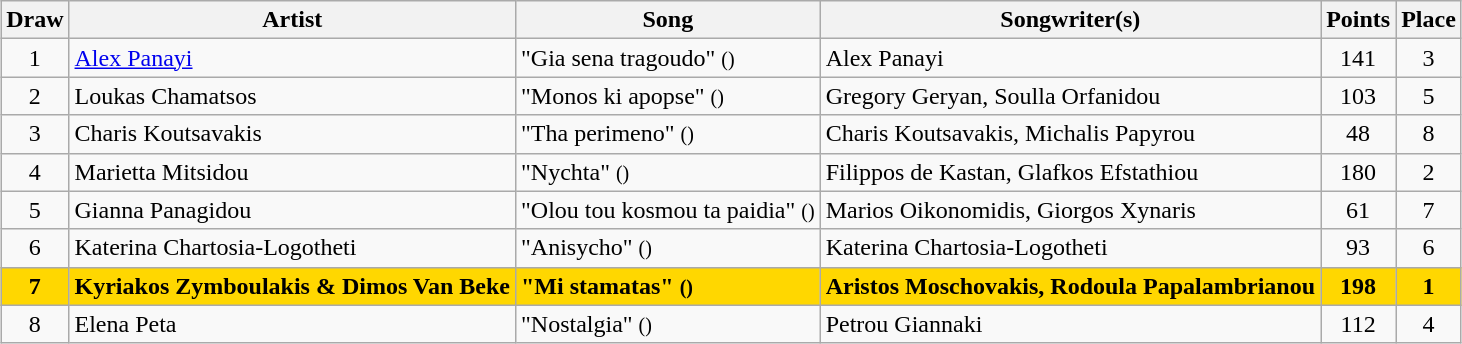<table class="sortable wikitable" style="margin: 1em auto 1em auto; text-align:center">
<tr>
<th>Draw</th>
<th>Artist</th>
<th>Song</th>
<th>Songwriter(s)</th>
<th>Points</th>
<th>Place</th>
</tr>
<tr>
<td>1</td>
<td align="left"><a href='#'>Alex Panayi</a></td>
<td align="left">"Gia sena tragoudo" <small>()</small></td>
<td align="left">Alex Panayi</td>
<td>141</td>
<td>3</td>
</tr>
<tr>
<td>2</td>
<td align="left">Loukas Chamatsos</td>
<td align="left">"Monos ki apopse" <small>()</small></td>
<td align="left">Gregory Geryan, Soulla Orfanidou</td>
<td>103</td>
<td>5</td>
</tr>
<tr>
<td>3</td>
<td align="left">Charis Koutsavakis</td>
<td align="left">"Tha perimeno" <small>()</small></td>
<td align="left">Charis Koutsavakis, Michalis Papyrou</td>
<td>48</td>
<td>8</td>
</tr>
<tr>
<td>4</td>
<td align="left">Marietta Mitsidou</td>
<td align="left">"Nychta" <small>()</small></td>
<td align="left">Filippos de Kastan, Glafkos Efstathiou</td>
<td>180</td>
<td>2</td>
</tr>
<tr>
<td>5</td>
<td align="left">Gianna Panagidou</td>
<td align="left">"Olou tou kosmou ta paidia" <small>()</small></td>
<td align="left">Marios Oikonomidis, Giorgos Xynaris</td>
<td>61</td>
<td>7</td>
</tr>
<tr>
<td>6</td>
<td align="left">Katerina Chartosia-Logotheti</td>
<td align="left">"Anisycho" <small>()</small></td>
<td align="left">Katerina Chartosia-Logotheti</td>
<td>93</td>
<td>6</td>
</tr>
<tr style="font-weight:bold; background:gold;">
<td>7</td>
<td align="left">Kyriakos Zymboulakis & Dimos Van Beke</td>
<td align="left">"Mi stamatas" <small>()</small></td>
<td align="left">Aristos Moschovakis, Rodoula Papalambrianou</td>
<td>198</td>
<td>1</td>
</tr>
<tr>
<td>8</td>
<td align="left">Elena Peta</td>
<td align="left">"Nostalgia" <small>()</small></td>
<td align="left">Petrou Giannaki</td>
<td>112</td>
<td>4</td>
</tr>
</table>
